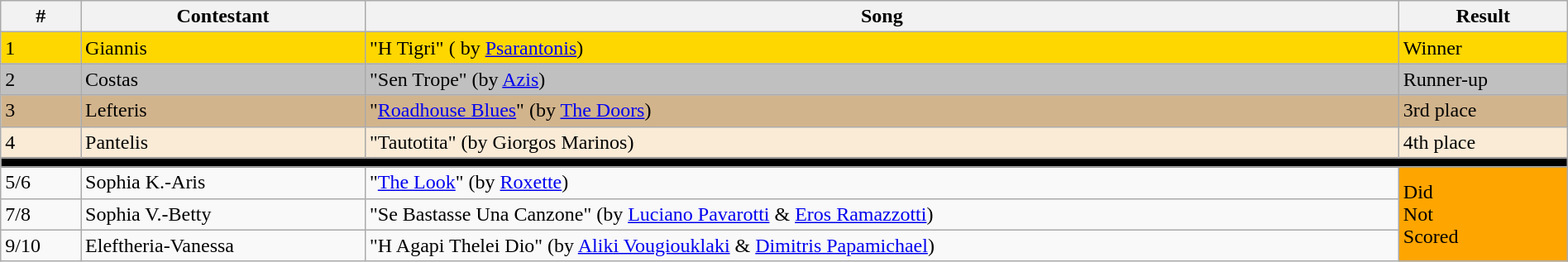<table class="sortable wikitable" width="100%">
<tr>
<th>#</th>
<th>Contestant</th>
<th>Song</th>
<th>Result</th>
</tr>
<tr bgcolor="gold">
<td>1</td>
<td>Giannis</td>
<td>"H Tigri" ( by <a href='#'>Psarantonis</a>)</td>
<td>Winner</td>
</tr>
<tr bgcolor="Silver">
<td>2</td>
<td>Costas</td>
<td>"Sen Trope" (by <a href='#'>Azis</a>)</td>
<td>Runner-up</td>
</tr>
<tr bgcolor="tan">
<td>3</td>
<td>Lefteris</td>
<td>"<a href='#'>Roadhouse Blues</a>" (by <a href='#'>The Doors</a>)</td>
<td>3rd place</td>
</tr>
<tr bgcolor=antiquewhite>
<td>4</td>
<td>Pantelis</td>
<td>"Tautotita" (by Giorgos Marinos)</td>
<td>4th place</td>
</tr>
<tr class="sortbottom">
<td colspan="4" style="background-color: black;"></td>
</tr>
<tr class="sortbottom">
<td>5/6</td>
<td>Sophia K.-Aris</td>
<td>"<a href='#'>The Look</a>" (by <a href='#'>Roxette</a>)</td>
<td rowspan="3;" bgcolor="orange">Did<br>Not<br>Scored</td>
</tr>
<tr class="sortbottom">
<td>7/8</td>
<td>Sophia V.-Betty</td>
<td>"Se Bastasse Una Canzone" (by <a href='#'>Luciano Pavarotti</a> & <a href='#'>Eros Ramazzotti</a>)</td>
</tr>
<tr class="sortbottom">
<td>9/10</td>
<td>Eleftheria-Vanessa</td>
<td>"H Agapi Thelei Dio" (by <a href='#'>Aliki Vougiouklaki</a> & <a href='#'>Dimitris Papamichael</a>)</td>
</tr>
</table>
